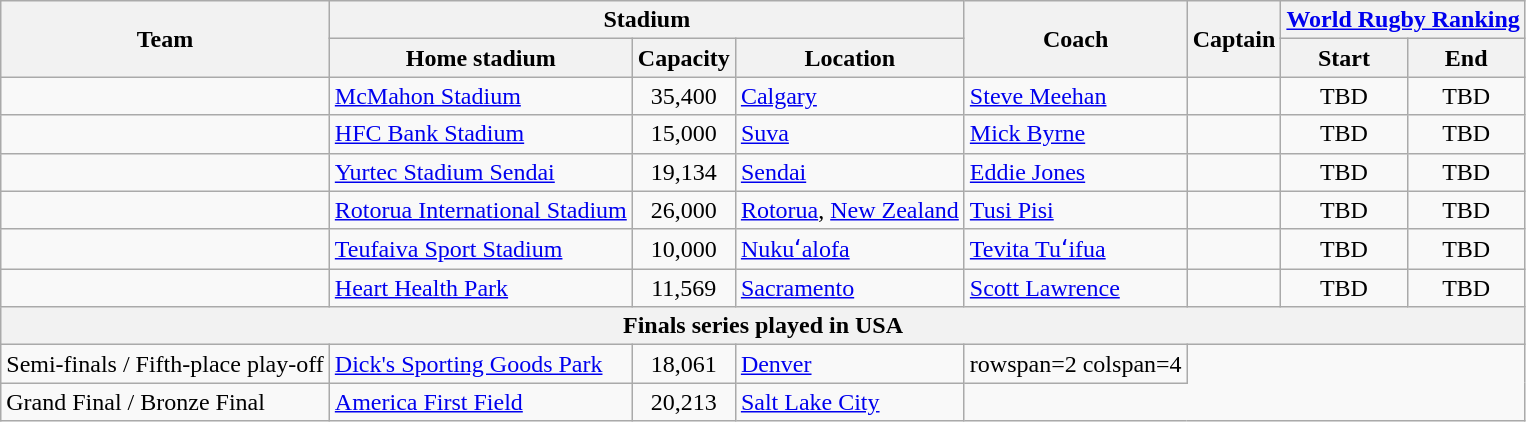<table class="wikitable">
<tr>
<th rowspan="2">Team</th>
<th colspan="3">Stadium</th>
<th rowspan="2">Coach</th>
<th rowspan="2">Captain</th>
<th colspan="2"><a href='#'>World Rugby Ranking</a></th>
</tr>
<tr>
<th>Home stadium</th>
<th>Capacity</th>
<th>Location</th>
<th>Start</th>
<th>End</th>
</tr>
<tr>
<td></td>
<td><a href='#'>McMahon Stadium</a></td>
<td align=center>35,400</td>
<td><a href='#'>Calgary</a></td>
<td> <a href='#'>Steve Meehan</a></td>
<td></td>
<td align=center>TBD</td>
<td align=center>TBD</td>
</tr>
<tr>
<td></td>
<td><a href='#'>HFC Bank Stadium</a></td>
<td align=center>15,000</td>
<td><a href='#'>Suva</a></td>
<td> <a href='#'>Mick Byrne</a></td>
<td></td>
<td align=center>TBD</td>
<td align=center>TBD</td>
</tr>
<tr>
<td></td>
<td><a href='#'>Yurtec Stadium Sendai</a></td>
<td align=center>19,134</td>
<td><a href='#'>Sendai</a></td>
<td> <a href='#'>Eddie Jones</a></td>
<td></td>
<td align=center>TBD</td>
<td align=center>TBD</td>
</tr>
<tr>
<td></td>
<td><a href='#'>Rotorua International Stadium</a></td>
<td align=center>26,000</td>
<td><a href='#'>Rotorua</a>, <a href='#'>New Zealand</a></td>
<td> <a href='#'>Tusi Pisi</a></td>
<td></td>
<td align=center>TBD</td>
<td align=center>TBD</td>
</tr>
<tr>
<td></td>
<td><a href='#'>Teufaiva Sport Stadium</a></td>
<td align=center>10,000</td>
<td><a href='#'>Nukuʻalofa</a></td>
<td> <a href='#'>Tevita Tuʻifua</a></td>
<td></td>
<td align=center>TBD</td>
<td align=center>TBD</td>
</tr>
<tr>
<td></td>
<td><a href='#'>Heart Health Park</a></td>
<td align=center>11,569</td>
<td><a href='#'>Sacramento</a></td>
<td> <a href='#'>Scott Lawrence</a></td>
<td></td>
<td align=center>TBD</td>
<td align=center>TBD</td>
</tr>
<tr>
<th colspan=8>Finals series played in  USA</th>
</tr>
<tr>
<td>Semi-finals / Fifth-place play-off</td>
<td><a href='#'>Dick's Sporting Goods Park</a></td>
<td align=center>18,061</td>
<td><a href='#'>Denver</a></td>
<td>rowspan=2 colspan=4 </td>
</tr>
<tr>
<td>Grand Final / Bronze Final</td>
<td><a href='#'>America First Field</a></td>
<td align=center>20,213</td>
<td><a href='#'>Salt Lake City</a></td>
</tr>
</table>
